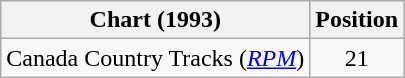<table class="wikitable sortable">
<tr>
<th scope="col">Chart (1993)</th>
<th scope="col">Position</th>
</tr>
<tr>
<td>Canada Country Tracks (<em><a href='#'>RPM</a></em>)</td>
<td align="center">21</td>
</tr>
</table>
